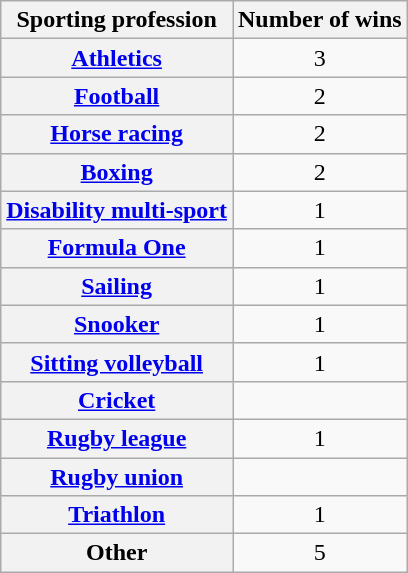<table class="wikitable plainrowheaders sortable">
<tr>
<th scope=col>Sporting profession</th>
<th>Number of wins</th>
</tr>
<tr>
<th scope=row><a href='#'>Athletics</a></th>
<td align=center>3</td>
</tr>
<tr>
<th scope=row><a href='#'>Football</a></th>
<td align=center>2</td>
</tr>
<tr>
<th scope=row><a href='#'>Horse racing</a></th>
<td align=center>2</td>
</tr>
<tr>
<th scope=row><a href='#'>Boxing</a></th>
<td align=center>2</td>
</tr>
<tr>
<th scope=row><a href='#'>Disability multi-sport</a></th>
<td align=center>1</td>
</tr>
<tr>
<th scope=row><a href='#'>Formula One</a></th>
<td align=center>1</td>
</tr>
<tr>
<th scope=row><a href='#'>Sailing</a></th>
<td align=center>1</td>
</tr>
<tr>
<th scope=row><a href='#'>Snooker</a></th>
<td align=center>1</td>
</tr>
<tr>
<th scope=row><a href='#'>Sitting volleyball</a></th>
<td align=center>1</td>
</tr>
<tr>
<th scope=row><a href='#'>Cricket</a></th>
<td align=center></td>
</tr>
<tr>
<th scope=row><a href='#'>Rugby league</a></th>
<td align=center>1</td>
</tr>
<tr>
<th scope=row><a href='#'>Rugby union</a></th>
<td align=center></td>
</tr>
<tr>
<th scope=row><a href='#'>Triathlon</a></th>
<td align=center>1</td>
</tr>
<tr class="unsortable">
<th scope=row>Other</th>
<td align=center>5</td>
</tr>
</table>
